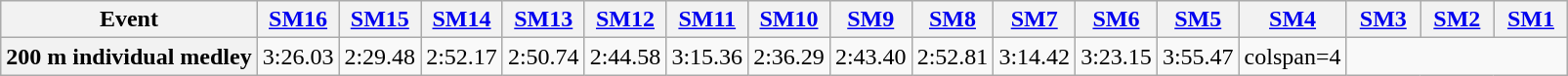<table class="wikitable plainrowheaders" style="text-align:right">
<tr>
<th scope="col">Event</th>
<th scope="col"><a href='#'>SM16</a></th>
<th scope="col"><a href='#'>SM15</a></th>
<th scope="col"><a href='#'>SM14</a></th>
<th scope="col"><a href='#'>SM13</a></th>
<th scope="col"><a href='#'>SM12</a></th>
<th scope="col"><a href='#'>SM11</a></th>
<th scope="col"><a href='#'>SM10</a></th>
<th scope="col"><a href='#'>SM9</a></th>
<th scope="col"><a href='#'>SM8</a></th>
<th scope="col"><a href='#'>SM7</a></th>
<th scope="col"><a href='#'>SM6</a></th>
<th scope="col"><a href='#'>SM5</a></th>
<th scope="col" style="width:43px;"><a href='#'>SM4</a></th>
<th scope="col" style="width:43px;"><a href='#'>SM3</a></th>
<th scope="col" style="width:43px;"><a href='#'>SM2</a></th>
<th scope="col" style="width:43px;"><a href='#'>SM1</a></th>
</tr>
<tr>
<th scope="row">200 m individual medley</th>
<td>3:26.03</td>
<td>2:29.48</td>
<td>2:52.17</td>
<td>2:50.74</td>
<td>2:44.58</td>
<td>3:15.36</td>
<td>2:36.29</td>
<td>2:43.40</td>
<td>2:52.81</td>
<td>3:14.42</td>
<td>3:23.15</td>
<td>3:55.47</td>
<td>colspan=4 </td>
</tr>
</table>
